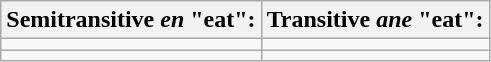<table class="wikitable">
<tr>
<th>Semitransitive <em>en</em> "eat":</th>
<th>Transitive <em>ane</em> "eat":</th>
</tr>
<tr>
<td></td>
<td></td>
</tr>
<tr>
<td></td>
<td></td>
</tr>
</table>
